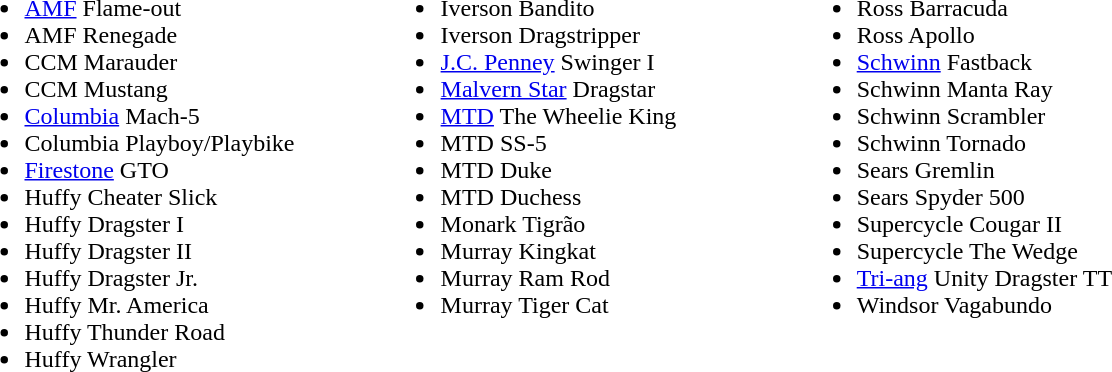<table width="66%">
<tr valign=top>
<td width="22%"><br><ul><li><a href='#'>AMF</a> Flame-out</li><li>AMF Renegade</li><li>CCM Marauder</li><li>CCM Mustang</li><li><a href='#'>Columbia</a> Mach-5</li><li>Columbia Playboy/Playbike</li><li><a href='#'>Firestone</a> GTO</li><li>Huffy Cheater Slick</li><li>Huffy Dragster I</li><li>Huffy Dragster II</li><li>Huffy Dragster Jr.</li><li>Huffy Mr. America</li><li>Huffy Thunder Road</li><li>Huffy Wrangler</li></ul></td>
<td width="22%"><br><ul><li>Iverson Bandito</li><li>Iverson Dragstripper</li><li><a href='#'>J.C. Penney</a> Swinger I</li><li><a href='#'>Malvern Star</a> Dragstar</li><li><a href='#'>MTD</a> The Wheelie King</li><li>MTD SS-5</li><li>MTD Duke</li><li>MTD Duchess</li><li>Monark Tigrão</li><li>Murray Kingkat</li><li>Murray Ram Rod</li><li>Murray Tiger Cat</li></ul></td>
<td width="22%"><br><ul><li>Ross Barracuda</li><li>Ross Apollo</li><li><a href='#'>Schwinn</a> Fastback</li><li>Schwinn Manta Ray</li><li>Schwinn Scrambler</li><li>Schwinn Tornado</li><li>Sears Gremlin</li><li>Sears Spyder 500</li><li>Supercycle Cougar II</li><li>Supercycle The Wedge</li><li><a href='#'>Tri-ang</a> Unity Dragster TT</li><li>Windsor Vagabundo</li></ul></td>
</tr>
</table>
